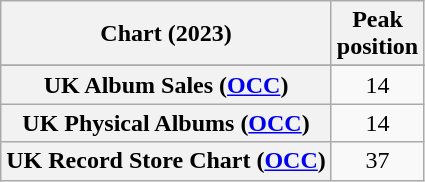<table class="wikitable sortable plainrowheaders" style="text-align:center">
<tr>
<th scope="col">Chart (2023)</th>
<th scope="col">Peak<br> position</th>
</tr>
<tr>
</tr>
<tr>
</tr>
<tr>
</tr>
<tr>
<th scope="row">UK Album Sales (<a href='#'>OCC</a>)</th>
<td>14</td>
</tr>
<tr>
<th scope="row">UK Physical Albums (<a href='#'>OCC</a>)</th>
<td style="text-align:center;">14</td>
</tr>
<tr>
<th scope="row">UK Record Store Chart (<a href='#'>OCC</a>)</th>
<td style="text-align:center;">37</td>
</tr>
</table>
